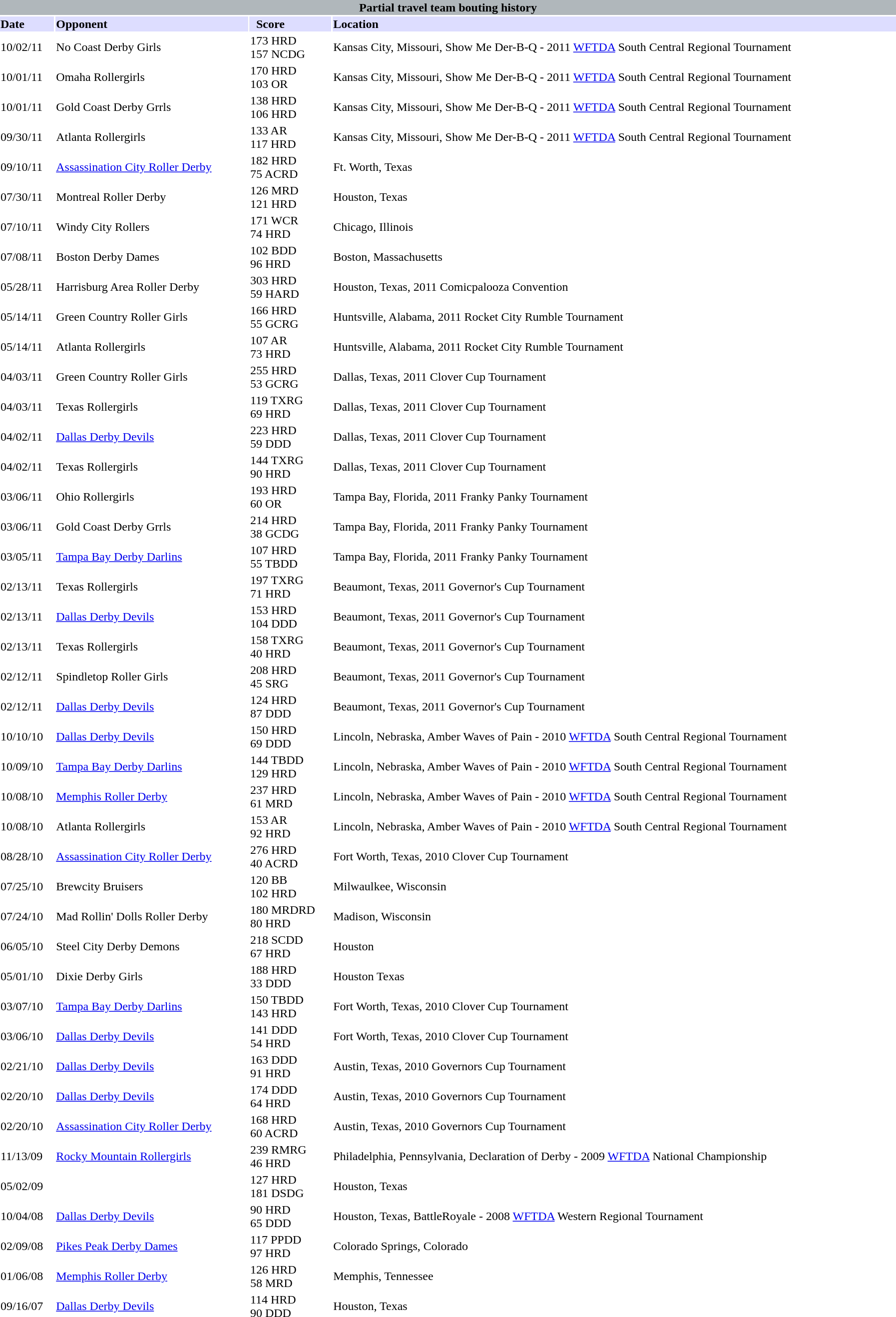<table class="toccolours collapsible collapsed"  style="width:95%; clear:both; margin:1.5em auto; text-align:left;">
<tr>
<th colspan="11" style="background:#B0B7BB; color:#000000;text-align:center"><strong>Partial travel team bouting history </strong></th>
</tr>
<tr style="text-align:left; background:#ddd;">
<th bgcolor="#ddddff">Date</th>
<th bgcolor="#ddddff">Opponent</th>
<th bgcolor="#ddddff">  Score  </th>
<th bgcolor="#ddddff">Location</th>
</tr>
<tr>
<td>10/02/11</td>
<td>No Coast Derby Girls</td>
<td>173 HRD<br>157 NCDG</td>
<td>Kansas City, Missouri, Show Me Der-B-Q - 2011 <a href='#'>WFTDA</a> South Central Regional Tournament</td>
</tr>
<tr>
<td>10/01/11</td>
<td>Omaha Rollergirls</td>
<td>170 HRD<br>103 OR</td>
<td>Kansas City, Missouri, Show Me Der-B-Q - 2011 <a href='#'>WFTDA</a> South Central Regional Tournament</td>
</tr>
<tr>
<td>10/01/11</td>
<td>Gold Coast Derby Grrls</td>
<td>138 HRD<br>106 HRD</td>
<td>Kansas City, Missouri, Show Me Der-B-Q - 2011 <a href='#'>WFTDA</a> South Central Regional Tournament</td>
</tr>
<tr>
<td>09/30/11</td>
<td>Atlanta Rollergirls</td>
<td>133 AR<br>117 HRD</td>
<td>Kansas City, Missouri, Show Me Der-B-Q - 2011 <a href='#'>WFTDA</a> South Central Regional Tournament</td>
</tr>
<tr>
<td>09/10/11</td>
<td><a href='#'>Assassination City Roller Derby</a></td>
<td>182 HRD<br>75 ACRD</td>
<td>Ft. Worth, Texas</td>
</tr>
<tr>
<td>07/30/11</td>
<td>Montreal Roller Derby</td>
<td>126 MRD<br>121 HRD</td>
<td>Houston, Texas</td>
</tr>
<tr>
<td>07/10/11</td>
<td>Windy City Rollers</td>
<td>171 WCR<br>74 HRD</td>
<td>Chicago, Illinois</td>
</tr>
<tr>
<td>07/08/11</td>
<td>Boston Derby Dames</td>
<td>102 BDD<br>96 HRD</td>
<td>Boston, Massachusetts</td>
</tr>
<tr>
<td>05/28/11</td>
<td>Harrisburg Area Roller Derby</td>
<td>303 HRD<br>59 HARD</td>
<td>Houston, Texas, 2011 Comicpalooza Convention</td>
</tr>
<tr>
<td>05/14/11</td>
<td>Green Country Roller Girls</td>
<td>166 HRD<br>55 GCRG</td>
<td>Huntsville, Alabama, 2011 Rocket City Rumble Tournament</td>
</tr>
<tr>
<td>05/14/11</td>
<td>Atlanta Rollergirls</td>
<td>107 AR<br>73 HRD</td>
<td>Huntsville, Alabama, 2011 Rocket City Rumble Tournament</td>
</tr>
<tr>
<td>04/03/11</td>
<td>Green Country Roller Girls</td>
<td>255 HRD<br>53 GCRG</td>
<td>Dallas, Texas, 2011 Clover Cup Tournament</td>
</tr>
<tr>
<td>04/03/11</td>
<td>Texas Rollergirls</td>
<td>119 TXRG<br>69 HRD</td>
<td>Dallas, Texas, 2011 Clover Cup Tournament</td>
</tr>
<tr>
<td>04/02/11</td>
<td><a href='#'>Dallas Derby Devils</a></td>
<td>223 HRD<br>59 DDD</td>
<td>Dallas, Texas, 2011 Clover Cup Tournament</td>
</tr>
<tr>
<td>04/02/11</td>
<td>Texas Rollergirls</td>
<td>144 TXRG<br>90 HRD</td>
<td>Dallas, Texas, 2011 Clover Cup Tournament</td>
</tr>
<tr>
<td>03/06/11</td>
<td>Ohio Rollergirls</td>
<td>193 HRD<br>60 OR</td>
<td>Tampa Bay, Florida, 2011 Franky Panky Tournament</td>
</tr>
<tr>
<td>03/06/11</td>
<td>Gold Coast Derby Grrls</td>
<td>214 HRD<br>38 GCDG</td>
<td>Tampa Bay, Florida, 2011 Franky Panky Tournament</td>
</tr>
<tr>
<td>03/05/11</td>
<td><a href='#'>Tampa Bay Derby Darlins</a></td>
<td>107 HRD<br>55 TBDD</td>
<td>Tampa Bay, Florida, 2011 Franky Panky Tournament</td>
</tr>
<tr>
<td>02/13/11</td>
<td>Texas Rollergirls</td>
<td>197 TXRG<br>71 HRD</td>
<td>Beaumont, Texas, 2011 Governor's Cup Tournament</td>
</tr>
<tr>
<td>02/13/11</td>
<td><a href='#'>Dallas Derby Devils</a></td>
<td>153 HRD<br>104 DDD</td>
<td>Beaumont, Texas, 2011 Governor's Cup Tournament</td>
</tr>
<tr>
<td>02/13/11</td>
<td>Texas Rollergirls</td>
<td>158 TXRG<br>40 HRD</td>
<td>Beaumont, Texas, 2011 Governor's Cup Tournament</td>
</tr>
<tr>
<td>02/12/11</td>
<td>Spindletop Roller Girls</td>
<td>208 HRD<br>45 SRG</td>
<td>Beaumont, Texas, 2011 Governor's Cup Tournament</td>
</tr>
<tr>
<td>02/12/11</td>
<td><a href='#'>Dallas Derby Devils</a></td>
<td>124 HRD<br>87 DDD</td>
<td>Beaumont, Texas, 2011 Governor's Cup Tournament</td>
</tr>
<tr>
<td>10/10/10</td>
<td><a href='#'>Dallas Derby Devils</a></td>
<td>150 HRD<br>69 DDD</td>
<td>Lincoln, Nebraska, Amber Waves of Pain - 2010 <a href='#'>WFTDA</a> South Central Regional Tournament</td>
</tr>
<tr>
<td>10/09/10</td>
<td><a href='#'>Tampa Bay Derby Darlins</a></td>
<td>144 TBDD<br>129 HRD</td>
<td>Lincoln, Nebraska, Amber Waves of Pain - 2010 <a href='#'>WFTDA</a> South Central Regional Tournament</td>
</tr>
<tr>
<td>10/08/10</td>
<td><a href='#'>Memphis Roller Derby</a></td>
<td>237 HRD<br>61 MRD</td>
<td>Lincoln, Nebraska, Amber Waves of Pain - 2010 <a href='#'>WFTDA</a> South Central Regional Tournament</td>
</tr>
<tr>
<td>10/08/10</td>
<td>Atlanta Rollergirls</td>
<td>153 AR<br>92 HRD</td>
<td>Lincoln, Nebraska, Amber Waves of Pain - 2010 <a href='#'>WFTDA</a> South Central Regional Tournament</td>
</tr>
<tr>
<td>08/28/10</td>
<td><a href='#'>Assassination City Roller Derby</a></td>
<td>276 HRD<br>40 ACRD</td>
<td>Fort Worth, Texas, 2010 Clover Cup Tournament</td>
</tr>
<tr>
<td>07/25/10</td>
<td>Brewcity Bruisers</td>
<td>120 BB<br>102 HRD</td>
<td>Milwaulkee, Wisconsin</td>
</tr>
<tr>
<td>07/24/10</td>
<td>Mad Rollin' Dolls Roller Derby</td>
<td>180 MRDRD<br>80 HRD</td>
<td>Madison, Wisconsin</td>
</tr>
<tr>
<td>06/05/10</td>
<td>Steel City Derby Demons</td>
<td>218 SCDD<br>67 HRD</td>
<td>Houston</td>
</tr>
<tr>
<td>05/01/10</td>
<td>Dixie Derby Girls</td>
<td>188 HRD<br>33 DDD</td>
<td>Houston Texas</td>
</tr>
<tr>
<td>03/07/10</td>
<td><a href='#'>Tampa Bay Derby Darlins</a></td>
<td>150 TBDD<br>143 HRD</td>
<td>Fort Worth, Texas, 2010 Clover Cup Tournament</td>
</tr>
<tr>
<td>03/06/10</td>
<td><a href='#'>Dallas Derby Devils</a></td>
<td>141 DDD<br>54 HRD</td>
<td>Fort Worth, Texas, 2010 Clover Cup Tournament</td>
</tr>
<tr>
<td>02/21/10</td>
<td><a href='#'>Dallas Derby Devils</a></td>
<td>163 DDD<br>91 HRD</td>
<td>Austin, Texas, 2010 Governors Cup Tournament</td>
</tr>
<tr>
<td>02/20/10</td>
<td><a href='#'>Dallas Derby Devils</a></td>
<td>174 DDD<br>64 HRD</td>
<td>Austin, Texas, 2010 Governors Cup Tournament</td>
</tr>
<tr>
<td>02/20/10</td>
<td><a href='#'>Assassination City Roller Derby</a></td>
<td>168 HRD<br>60 ACRD</td>
<td>Austin, Texas, 2010 Governors Cup Tournament</td>
</tr>
<tr>
<td>11/13/09</td>
<td><a href='#'>Rocky Mountain Rollergirls</a></td>
<td>239 RMRG<br>46 HRD</td>
<td>Philadelphia, Pennsylvania, Declaration of Derby - 2009 <a href='#'>WFTDA</a> National Championship</td>
</tr>
<tr>
<td>05/02/09</td>
<td></td>
<td>127 HRD<br>181 DSDG</td>
<td>Houston, Texas</td>
</tr>
<tr>
<td>10/04/08</td>
<td><a href='#'>Dallas Derby Devils</a></td>
<td>90 HRD <br>65 DDD</td>
<td>Houston, Texas, BattleRoyale - 2008 <a href='#'>WFTDA</a> Western Regional Tournament</td>
</tr>
<tr>
<td>02/09/08</td>
<td><a href='#'>Pikes Peak Derby Dames</a></td>
<td>117 PPDD <br>97 HRD</td>
<td>Colorado Springs, Colorado</td>
</tr>
<tr>
<td>01/06/08</td>
<td><a href='#'>Memphis Roller Derby</a></td>
<td>126 HRD <br>58 MRD</td>
<td>Memphis, Tennessee</td>
</tr>
<tr>
<td>09/16/07</td>
<td><a href='#'>Dallas Derby Devils</a></td>
<td>114 HRD<br>90 DDD</td>
<td>Houston, Texas</td>
</tr>
</table>
